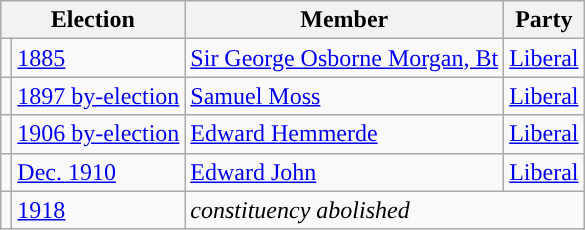<table class="wikitable">
<tr>
<th colspan="2">Election</th>
<th>Member</th>
<th>Party</th>
</tr>
<tr>
<td style="color:inherit;background-color: "></td>
<td><a href='#'>1885</a></td>
<td><a href='#'>Sir George Osborne Morgan, Bt</a> </td>
<td><a href='#'>Liberal</a></td>
</tr>
<tr>
<td style="color:inherit;background-color: "></td>
<td><a href='#'>1897 by-election</a> </td>
<td><a href='#'>Samuel Moss</a></td>
<td><a href='#'>Liberal</a></td>
</tr>
<tr>
<td style="color:inherit;background-color: "></td>
<td><a href='#'>1906 by-election</a> </td>
<td><a href='#'>Edward Hemmerde</a></td>
<td><a href='#'>Liberal</a></td>
</tr>
<tr>
<td style="color:inherit;background-color: "></td>
<td><a href='#'>Dec. 1910</a></td>
<td><a href='#'>Edward John</a></td>
<td><a href='#'>Liberal</a></td>
</tr>
<tr>
<td></td>
<td><a href='#'>1918</a></td>
<td colspan="2"><em>constituency abolished</em></td>
</tr>
</table>
